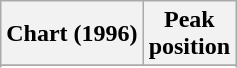<table class="wikitable sortable plainrowheaders" style="text-align:center">
<tr>
<th>Chart (1996)</th>
<th align="center">Peak<br>position</th>
</tr>
<tr>
</tr>
<tr>
</tr>
<tr>
</tr>
</table>
